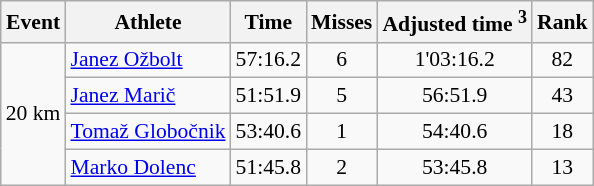<table class="wikitable" style="font-size:90%">
<tr>
<th>Event</th>
<th>Athlete</th>
<th>Time</th>
<th>Misses</th>
<th>Adjusted time <sup>3</sup></th>
<th>Rank</th>
</tr>
<tr>
<td rowspan="4">20 km</td>
<td><a href='#'>Janez Ožbolt</a></td>
<td align="center">57:16.2</td>
<td align="center">6</td>
<td align="center">1'03:16.2</td>
<td align="center">82</td>
</tr>
<tr>
<td><a href='#'>Janez Marič</a></td>
<td align="center">51:51.9</td>
<td align="center">5</td>
<td align="center">56:51.9</td>
<td align="center">43</td>
</tr>
<tr>
<td><a href='#'>Tomaž Globočnik</a></td>
<td align="center">53:40.6</td>
<td align="center">1</td>
<td align="center">54:40.6</td>
<td align="center">18</td>
</tr>
<tr>
<td><a href='#'>Marko Dolenc</a></td>
<td align="center">51:45.8</td>
<td align="center">2</td>
<td align="center">53:45.8</td>
<td align="center">13</td>
</tr>
</table>
